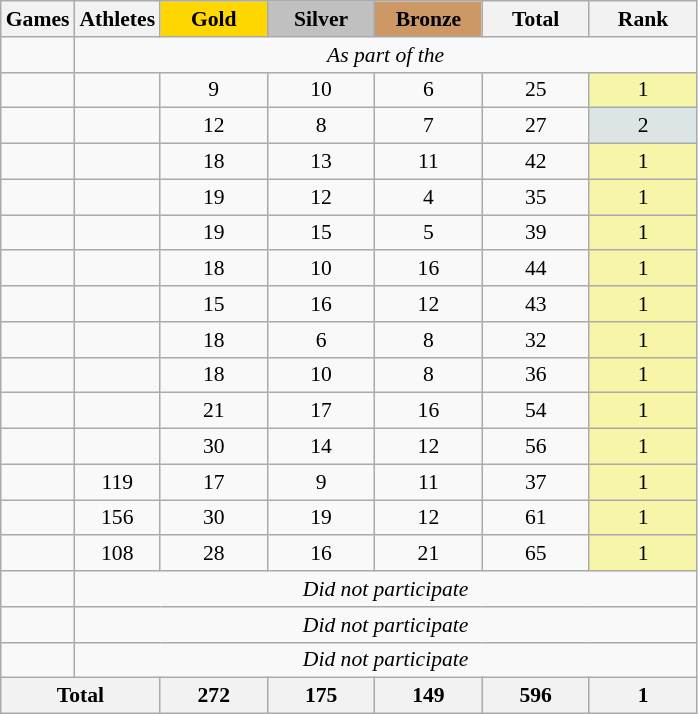<table class="wikitable" style="text-align:center; font-size:90%;">
<tr>
<th>Games</th>
<th>Athletes</th>
<th style="background:gold; width:4.5em; font-weight:bold;">Gold</th>
<th style="background:silver; width:4.5em; font-weight:bold;">Silver</th>
<th style="background:#cc9966; width:4.5em; font-weight:bold;">Bronze</th>
<th style="width:4.5em; font-weight:bold;">Total</th>
<th style="width:4.5em; font-weight:bold;">Rank</th>
</tr>
<tr>
<td align=left></td>
<td colspan=6><em>As part of the </em></td>
</tr>
<tr>
<td align=left></td>
<td></td>
<td>9</td>
<td>10</td>
<td>6</td>
<td>25</td>
<td style="background:#f7f6a8;">1</td>
</tr>
<tr>
<td align=left></td>
<td></td>
<td>12</td>
<td>8</td>
<td>7</td>
<td>27</td>
<td style="background:#dce5e5;">2</td>
</tr>
<tr>
<td align=left></td>
<td></td>
<td>18</td>
<td>13</td>
<td>11</td>
<td>42</td>
<td style="background:#f7f6a8;">1</td>
</tr>
<tr>
<td align=left></td>
<td></td>
<td>19</td>
<td>12</td>
<td>4</td>
<td>35</td>
<td style="background:#f7f6a8;">1</td>
</tr>
<tr>
<td align=left></td>
<td></td>
<td>19</td>
<td>15</td>
<td>5</td>
<td>39</td>
<td style="background:#f7f6a8;">1</td>
</tr>
<tr>
<td align=left></td>
<td></td>
<td>18</td>
<td>10</td>
<td>16</td>
<td>44</td>
<td style="background:#f7f6a8;">1</td>
</tr>
<tr>
<td align=left></td>
<td></td>
<td>15</td>
<td>16</td>
<td>12</td>
<td>43</td>
<td style="background:#f7f6a8;">1</td>
</tr>
<tr>
<td align=left></td>
<td></td>
<td>18</td>
<td>6</td>
<td>8</td>
<td>32</td>
<td style="background:#f7f6a8;">1</td>
</tr>
<tr>
<td align=left></td>
<td></td>
<td>18</td>
<td>10</td>
<td>8</td>
<td>36</td>
<td style="background:#f7f6a8;">1</td>
</tr>
<tr>
<td align=left></td>
<td></td>
<td>21</td>
<td>17</td>
<td>16</td>
<td>54</td>
<td style="background:#f7f6a8;">1</td>
</tr>
<tr>
<td align=left></td>
<td></td>
<td>30</td>
<td>14</td>
<td>12</td>
<td>56</td>
<td style="background:#f7f6a8;">1</td>
</tr>
<tr>
<td align=left></td>
<td>119</td>
<td>17</td>
<td>9</td>
<td>11</td>
<td>37</td>
<td style="background:#f7f6a8;">1</td>
</tr>
<tr>
<td align=left></td>
<td>156</td>
<td>30</td>
<td>19</td>
<td>12</td>
<td>61</td>
<td style="background:#f7f6a8;">1</td>
</tr>
<tr>
<td align=left></td>
<td>108</td>
<td>28</td>
<td>16</td>
<td>21</td>
<td>65</td>
<td style="background:#f7f6a8;">1</td>
</tr>
<tr>
<td align=left></td>
<td colspan=6><em>Did not participate</em></td>
</tr>
<tr>
<td align=left></td>
<td colspan=6><em>Did not participate</em></td>
</tr>
<tr>
<td align=left></td>
<td colspan=6><em>Did not participate</em></td>
</tr>
<tr>
<th colspan=2>Total</th>
<th>272</th>
<th>175</th>
<th>149</th>
<th>596</th>
<th>1</th>
</tr>
</table>
